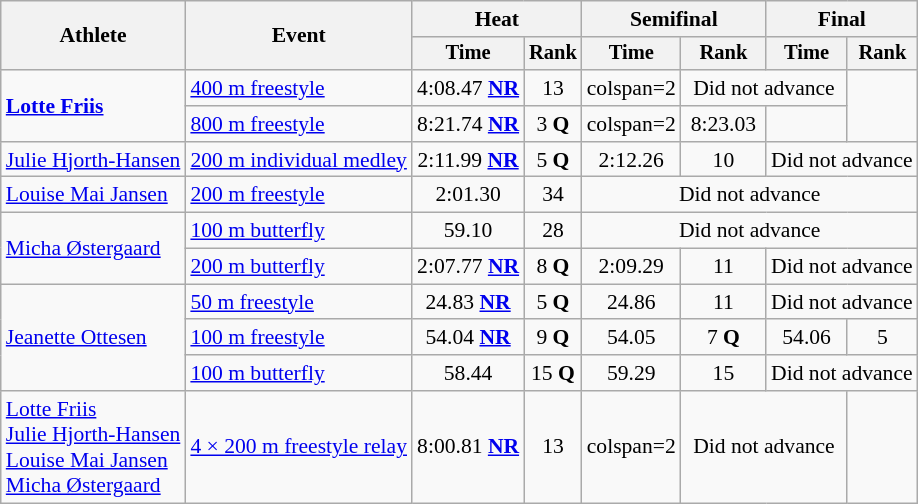<table class=wikitable style="font-size:90%">
<tr>
<th rowspan="2">Athlete</th>
<th rowspan="2">Event</th>
<th colspan="2">Heat</th>
<th colspan="2">Semifinal</th>
<th colspan="2">Final</th>
</tr>
<tr style="font-size:95%">
<th>Time</th>
<th>Rank</th>
<th>Time</th>
<th>Rank</th>
<th>Time</th>
<th>Rank</th>
</tr>
<tr align=center>
<td align=left rowspan=2><strong><a href='#'>Lotte Friis</a></strong></td>
<td align=left><a href='#'>400 m freestyle</a></td>
<td>4:08.47 <strong><a href='#'>NR</a></strong></td>
<td>13</td>
<td>colspan=2 </td>
<td colspan=2>Did not advance</td>
</tr>
<tr align=center>
<td align=left><a href='#'>800 m freestyle</a></td>
<td>8:21.74 <strong><a href='#'>NR</a></strong></td>
<td>3 <strong>Q</strong></td>
<td>colspan=2 </td>
<td>8:23.03</td>
<td></td>
</tr>
<tr align=center>
<td align=left><a href='#'>Julie Hjorth-Hansen</a></td>
<td align=left><a href='#'>200 m individual medley</a></td>
<td>2:11.99 <strong><a href='#'>NR</a></strong></td>
<td>5 <strong>Q</strong></td>
<td>2:12.26</td>
<td>10</td>
<td colspan=2>Did not advance</td>
</tr>
<tr align=center>
<td align=left><a href='#'>Louise Mai Jansen</a></td>
<td align=left><a href='#'>200 m freestyle</a></td>
<td>2:01.30</td>
<td>34</td>
<td colspan=4>Did not advance</td>
</tr>
<tr align=center>
<td align=left rowspan=2><a href='#'>Micha Østergaard</a></td>
<td align=left><a href='#'>100 m butterfly</a></td>
<td>59.10</td>
<td>28</td>
<td colspan=4>Did not advance</td>
</tr>
<tr align=center>
<td align=left><a href='#'>200 m butterfly</a></td>
<td>2:07.77 <strong><a href='#'>NR</a></strong></td>
<td>8 <strong>Q</strong></td>
<td>2:09.29</td>
<td>11</td>
<td colspan=2>Did not advance</td>
</tr>
<tr align=center>
<td align=left rowspan=3><a href='#'>Jeanette Ottesen</a></td>
<td align=left><a href='#'>50 m freestyle</a></td>
<td>24.83 <strong><a href='#'>NR</a></strong></td>
<td>5 <strong>Q</strong></td>
<td>24.86</td>
<td>11</td>
<td colspan=2>Did not advance</td>
</tr>
<tr align=center>
<td align=left><a href='#'>100 m freestyle</a></td>
<td>54.04 <strong><a href='#'>NR</a></strong></td>
<td>9 <strong>Q</strong></td>
<td>54.05</td>
<td>7 <strong>Q</strong></td>
<td>54.06</td>
<td>5</td>
</tr>
<tr align=center>
<td align=left><a href='#'>100 m butterfly</a></td>
<td>58.44</td>
<td>15 <strong>Q</strong></td>
<td>59.29</td>
<td>15</td>
<td colspan=2>Did not advance</td>
</tr>
<tr align=center>
<td align=left><a href='#'>Lotte Friis</a><br><a href='#'>Julie Hjorth-Hansen</a><br><a href='#'>Louise Mai Jansen</a><br><a href='#'>Micha Østergaard</a></td>
<td align=left><a href='#'>4 × 200 m freestyle relay</a></td>
<td>8:00.81 <strong><a href='#'>NR</a></strong></td>
<td>13</td>
<td>colspan=2 </td>
<td colspan=2>Did not advance</td>
</tr>
</table>
